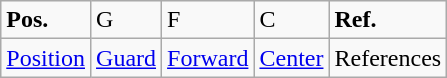<table class="wikitable">
<tr>
<td><strong>Pos.</strong></td>
<td>G</td>
<td>F</td>
<td>C</td>
<td><strong>Ref.</strong></td>
</tr>
<tr>
<td><a href='#'>Position</a></td>
<td><a href='#'>Guard</a></td>
<td><a href='#'>Forward</a></td>
<td><a href='#'>Center</a></td>
<td>References</td>
</tr>
</table>
